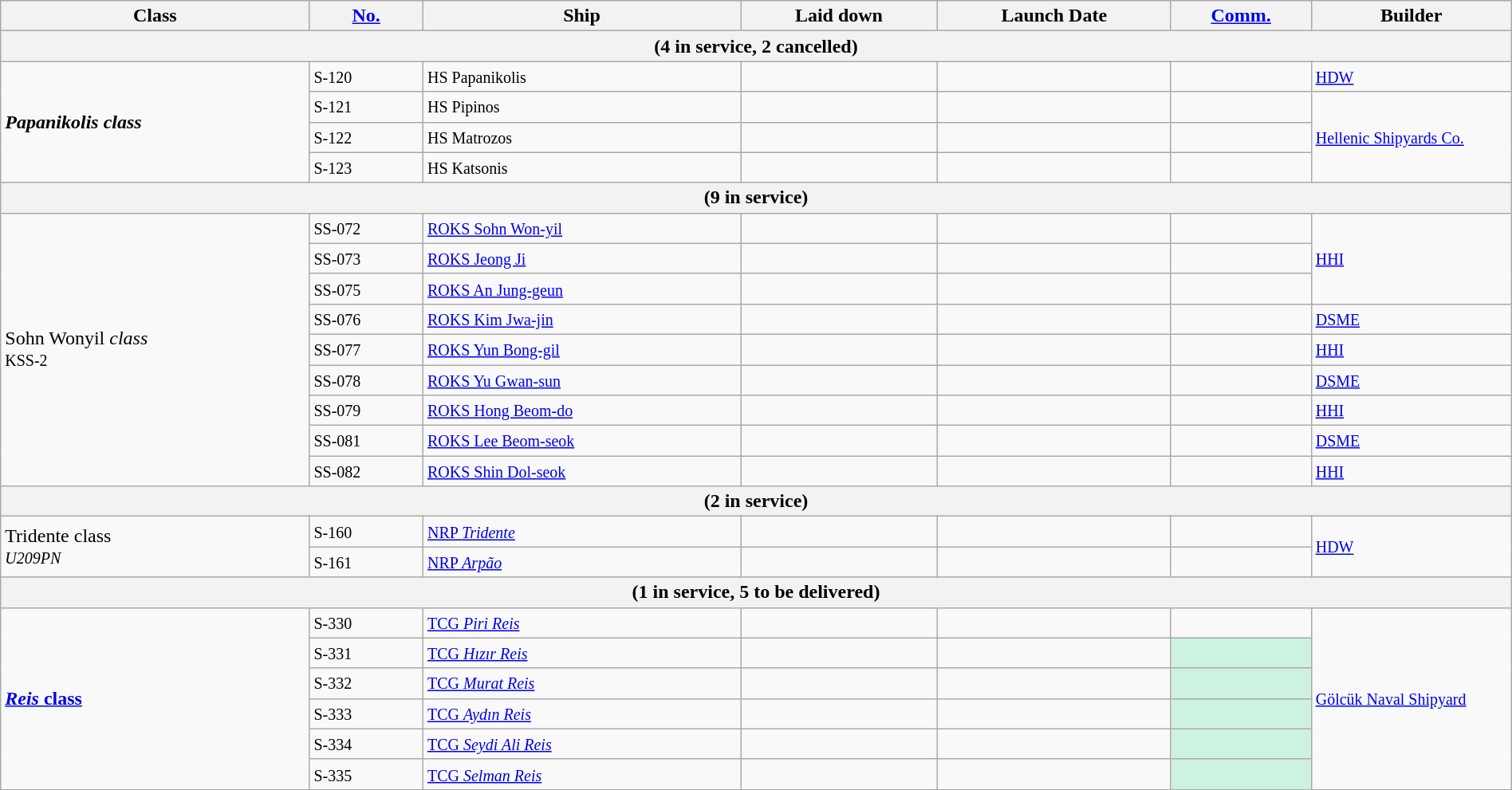<table class="wikitable" style=width:100%>
<tr>
<th>Class</th>
<th><a href='#'>No.</a></th>
<th>Ship</th>
<th>Laid down</th>
<th>Launch Date</th>
<th><a href='#'>Comm.</a></th>
<th style="width:10em;">Builder</th>
</tr>
<tr>
<th colspan="7"> (4 in service, 2 cancelled)</th>
</tr>
<tr>
<td rowspan="4"><strong><em>Papanikolis<em> class<strong></td>
<td><small>S-120</small></td>
<td><small>HS </em>Papanikolis<em></small></td>
<td><small></small></td>
<td><small></small></td>
<td><small></small></td>
<td><small><a href='#'>HDW</a></small></td>
</tr>
<tr>
<td><small>S-121</small></td>
<td><small>HS </em>Pipinos<em></small></td>
<td><small></small></td>
<td><small></small></td>
<td><small></small></td>
<td rowspan="3"><a href='#'><small>Hellenic Shipyards Co.</small></a></td>
</tr>
<tr>
<td><small>S-122</small></td>
<td><small>HS </em>Matrozos<em></small></td>
<td><small></small></td>
<td><small></small></td>
<td><small></small></td>
</tr>
<tr>
<td><small>S-123</small></td>
<td><small>HS </em>Katsonis<em></small></td>
<td><small></small></td>
<td><small></small></td>
<td><small></small></td>
</tr>
<tr>
<th colspan="7"> (9 in service)</th>
</tr>
<tr>
<td rowspan="9"></em>Sohn Wonyil<em> class<br><small></em>KSS-2<em></small></td>
<td><small>SS-072</small></td>
<td><a href='#'><small>ROKS </em>Sohn Won-yil<em></small></a></td>
<td><small></small></td>
<td><small></small></td>
<td><small></small></td>
<td rowspan="3"><small><a href='#'>HHI</a></small></td>
</tr>
<tr>
<td><small>SS-073</small></td>
<td><a href='#'><small>ROKS </em>Jeong Ji<em></small></a></td>
<td><small></small></td>
<td><small></small></td>
<td><small></small></td>
</tr>
<tr>
<td><small>SS-075</small></td>
<td><a href='#'><small>ROKS </em>An Jung-geun<em></small></a></td>
<td><small></small></td>
<td><small></small></td>
<td><small></small></td>
</tr>
<tr>
<td><small>SS-076</small></td>
<td><a href='#'><small>ROKS </em>Kim Jwa-jin<em></small></a></td>
<td><small></small></td>
<td><small></small></td>
<td><small></small></td>
<td><small><a href='#'>DSME</a></small></td>
</tr>
<tr>
<td><small>SS-077</small></td>
<td><a href='#'><small>ROKS </em>Yun Bong-gil<em></small></a></td>
<td><small></small></td>
<td><small></small></td>
<td><small></small></td>
<td><small><a href='#'>HHI</a></small></td>
</tr>
<tr>
<td><small>SS-078</small></td>
<td><a href='#'><small>ROKS </em>Yu Gwan-sun<em></small></a></td>
<td><small></small></td>
<td><small></small></td>
<td><small></small></td>
<td><a href='#'><small>DSME</small></a><small></small></td>
</tr>
<tr>
<td><small>SS-079</small></td>
<td><a href='#'><small>ROKS </em>Hong Beom-do<em></small></a></td>
<td><small></small></td>
<td><small></small></td>
<td><small></small></td>
<td><small><a href='#'>HHI</a></small></td>
</tr>
<tr>
<td><small>SS-081</small></td>
<td><a href='#'><small>ROKS </em>Lee Beom-seok<em></small></a></td>
<td><small></small></td>
<td><small></small></td>
<td><small></small></td>
<td><small><a href='#'>DSME</a></small></td>
</tr>
<tr>
<td><small>SS-082</small></td>
<td><a href='#'><small>ROKS </em>Shin Dol-seok<em></small></a></td>
<td><small></small></td>
<td><small></small></td>
<td><small></small></td>
<td><small><a href='#'>HHI</a></small></td>
</tr>
<tr>
<th colspan="7"> (2 in service)</th>
</tr>
<tr>
<td rowspan="2"></em></strong>Tridente</em> class</strong><br><small><em>U209PN</em></small></td>
<td><small>S-160</small></td>
<td><a href='#'><small>NRP <em>Tridente</em></small></a></td>
<td><small></small></td>
<td><small></small></td>
<td><small></small></td>
<td rowspan="2"><small><a href='#'>HDW</a></small></td>
</tr>
<tr>
<td><small>S-161</small></td>
<td><a href='#'><small>NRP <em>Arpão</em></small></a></td>
<td><small></small></td>
<td><small></small></td>
<td><small></small></td>
</tr>
<tr>
<th colspan="7"> (1 in service, 5 to be delivered)</th>
</tr>
<tr>
<td rowspan="6"><strong><a href='#'><em>Reis</em> class</a></strong></td>
<td><small>S-330</small></td>
<td><a href='#'><small>TCG <em>Piri Reis</em></small></a></td>
<td><small></small></td>
<td><small></small></td>
<td><small></small></td>
<td rowspan="6"><a href='#'><small>Gölcük Naval Shipyard</small></a></td>
</tr>
<tr>
<td><small>S-331</small></td>
<td><a href='#'><small>TCG <em>Hızır Reis </em></small></a></td>
<td><small></small></td>
<td><small></small></td>
<td style="background: #CEF2E0"><small></small></td>
</tr>
<tr>
<td><small>S-332</small></td>
<td><a href='#'><small>TCG <em>Murat Reis</em></small></a></td>
<td><small></small></td>
<td><small></small></td>
<td style="background: #CEF2E0"><small></small></td>
</tr>
<tr>
<td><small>S-333</small></td>
<td><a href='#'><small>TCG <em>Aydın Reis</em></small></a></td>
<td><small></small></td>
<td></td>
<td style="background: #CEF2E0"><small></small></td>
</tr>
<tr>
<td><small>S-334</small></td>
<td><a href='#'><small>TCG <em>Seydi Ali Reis</em></small></a></td>
<td><small></small></td>
<td></td>
<td style="background: #CEF2E0"><small></small></td>
</tr>
<tr>
<td><small>S-335</small></td>
<td><a href='#'><small>TCG <em>Selman Reis</em></small></a></td>
<td><small></small></td>
<td></td>
<td style="background: #CEF2E0"><small></small></td>
</tr>
</table>
